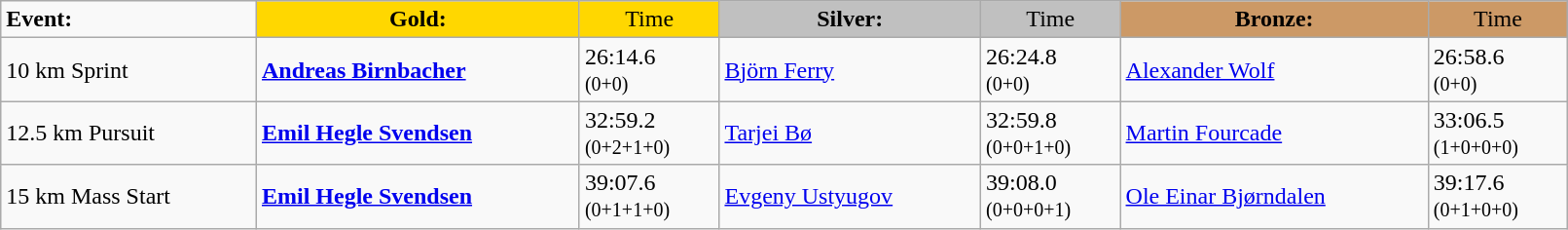<table class="wikitable" width=85%>
<tr>
<td><strong>Event:</strong></td>
<td style="text-align:center;background-color:gold;"><strong>Gold:</strong></td>
<td style="text-align:center;background-color:gold;">Time</td>
<td style="text-align:center;background-color:silver;"><strong>Silver:</strong></td>
<td style="text-align:center;background-color:silver;">Time</td>
<td style="text-align:center;background-color:#CC9966;"><strong>Bronze:</strong></td>
<td style="text-align:center;background-color:#CC9966;">Time</td>
</tr>
<tr>
<td>10 km Sprint<br></td>
<td><strong><a href='#'>Andreas Birnbacher</a></strong><br><small></small></td>
<td>26:14.6<br><small>(0+0)</small></td>
<td><a href='#'>Björn Ferry</a><br><small></small></td>
<td>26:24.8<br><small>(0+0)</small></td>
<td><a href='#'>Alexander Wolf</a><br><small></small></td>
<td>26:58.6<br><small>(0+0)</small></td>
</tr>
<tr>
<td>12.5 km Pursuit<br></td>
<td><strong><a href='#'>Emil Hegle Svendsen</a></strong><br><small></small></td>
<td>32:59.2<br><small>(0+2+1+0)</small></td>
<td><a href='#'>Tarjei Bø</a><br><small></small></td>
<td>32:59.8<br><small>(0+0+1+0)</small></td>
<td><a href='#'>Martin Fourcade</a><br><small></small></td>
<td>33:06.5<br><small>(1+0+0+0)</small></td>
</tr>
<tr>
<td>15 km Mass Start<br></td>
<td><strong><a href='#'>Emil Hegle Svendsen</a></strong><br><small></small></td>
<td>39:07.6<br><small>(0+1+1+0)</small></td>
<td><a href='#'>Evgeny Ustyugov</a><br><small></small></td>
<td>39:08.0<br><small>(0+0+0+1)</small></td>
<td><a href='#'>Ole Einar Bjørndalen</a><br><small></small></td>
<td>39:17.6<br><small>(0+1+0+0)</small></td>
</tr>
</table>
